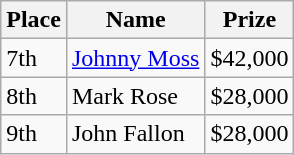<table class="wikitable">
<tr>
<th bgcolor="#FFEBAD">Place</th>
<th bgcolor="#FFEBAD">Name</th>
<th bgcolor="#FFEBAD">Prize</th>
</tr>
<tr>
<td>7th</td>
<td><a href='#'>Johnny Moss</a></td>
<td>$42,000</td>
</tr>
<tr>
<td>8th</td>
<td>Mark Rose</td>
<td>$28,000</td>
</tr>
<tr>
<td>9th</td>
<td>John Fallon</td>
<td>$28,000</td>
</tr>
</table>
